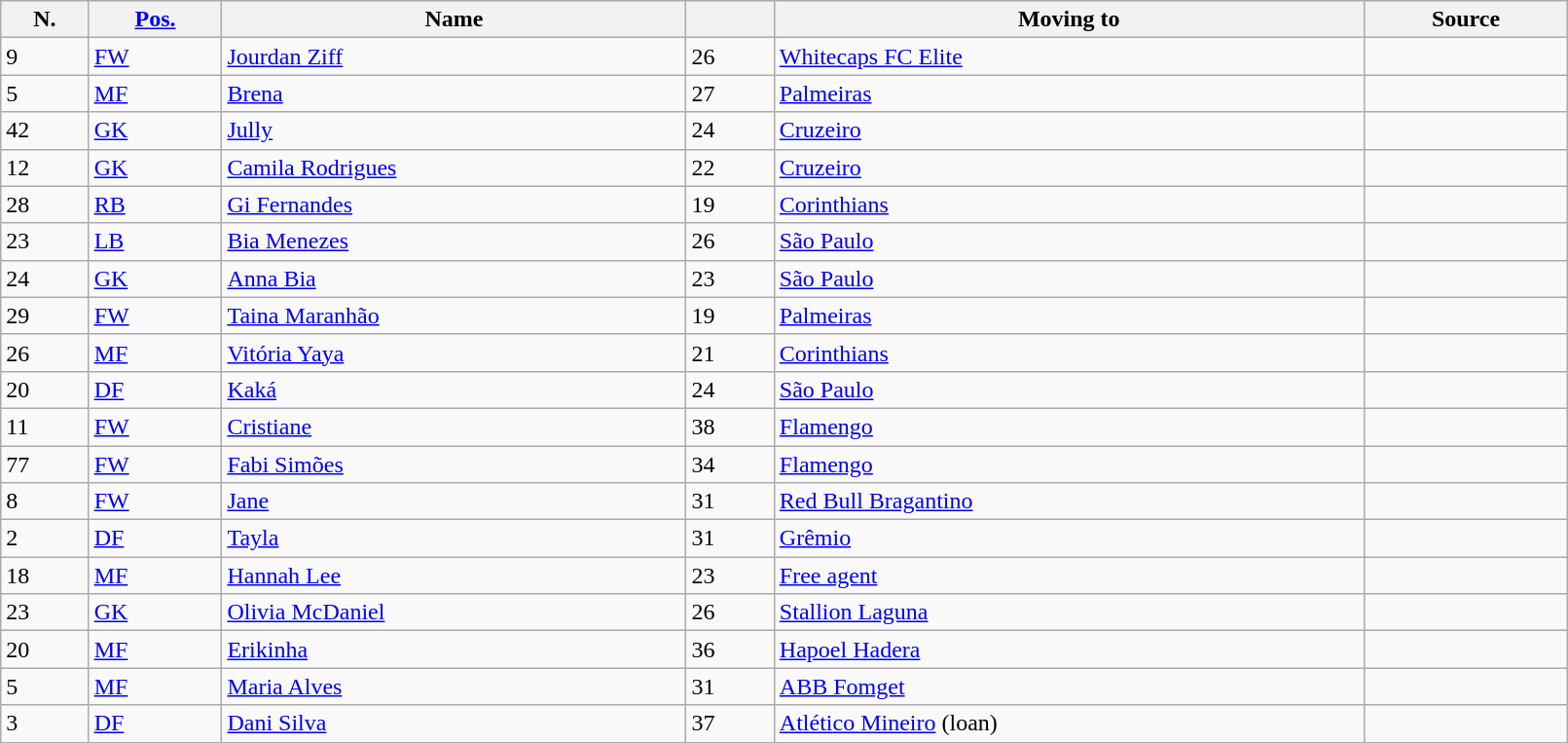<table class="wikitable sortable" style="width:85%; text-align:center; text-align:left;">
<tr>
<th>N.</th>
<th><a href='#'>Pos.</a></th>
<th>Name</th>
<th></th>
<th>Moving to</th>
<th>Source</th>
</tr>
<tr>
<td>9</td>
<td><a href='#'>FW</a></td>
<td style="text-align:left;"> <a href='#'>Jourdan Ziff</a></td>
<td>26</td>
<td style="text-align:left;"><a href='#'>Whitecaps FC Elite</a> </td>
<td></td>
</tr>
<tr>
<td>5</td>
<td><a href='#'>MF</a></td>
<td style="text-align:left;"> <a href='#'>Brena</a></td>
<td>27</td>
<td style="text-align:left;"><a href='#'>Palmeiras</a></td>
<td></td>
</tr>
<tr>
<td>42</td>
<td><a href='#'>GK</a></td>
<td style="text-align:left;"> <a href='#'>Jully</a></td>
<td>24</td>
<td style="text-align:left;"><a href='#'>Cruzeiro</a></td>
<td></td>
</tr>
<tr>
<td>12</td>
<td><a href='#'>GK</a></td>
<td style="text-align:left;"> <a href='#'>Camila Rodrigues</a></td>
<td>22</td>
<td style="text-align:left;"><a href='#'>Cruzeiro</a></td>
<td></td>
</tr>
<tr>
<td>28</td>
<td><a href='#'>RB</a></td>
<td style="text-align:left;"> <a href='#'>Gi Fernandes</a></td>
<td>19</td>
<td style="text-align:left;"><a href='#'>Corinthians</a></td>
<td></td>
</tr>
<tr>
<td>23</td>
<td><a href='#'>LB</a></td>
<td style="text-align:left;"> <a href='#'>Bia Menezes</a></td>
<td>26</td>
<td style="text-align:left;"><a href='#'>São Paulo</a></td>
<td></td>
</tr>
<tr>
<td>24</td>
<td><a href='#'>GK</a></td>
<td style="text-align:left;"> <a href='#'>Anna Bia</a></td>
<td>23</td>
<td style="text-align:left;"><a href='#'>São Paulo</a></td>
<td></td>
</tr>
<tr>
<td>29</td>
<td><a href='#'>FW</a></td>
<td style="text-align:left;"> <a href='#'>Taina Maranhão</a></td>
<td>19</td>
<td style="text-align:left;"><a href='#'>Palmeiras</a></td>
<td></td>
</tr>
<tr>
<td>26</td>
<td><a href='#'>MF</a></td>
<td style="text-align:left;"> <a href='#'>Vitória Yaya</a></td>
<td>21</td>
<td style="text-align:left;"><a href='#'>Corinthians</a></td>
<td></td>
</tr>
<tr>
<td>20</td>
<td><a href='#'>DF</a></td>
<td style="text-align:left;"> <a href='#'>Kaká</a></td>
<td>24</td>
<td style="text-align:left;"><a href='#'>São Paulo</a></td>
<td></td>
</tr>
<tr>
<td>11</td>
<td><a href='#'>FW</a></td>
<td style="text-align:left;"> <a href='#'>Cristiane</a></td>
<td>38</td>
<td style="text-align:left;"><a href='#'>Flamengo</a></td>
<td></td>
</tr>
<tr>
<td>77</td>
<td><a href='#'>FW</a></td>
<td style="text-align:left;"> <a href='#'>Fabi Simões</a></td>
<td>34</td>
<td style="text-align:left;"><a href='#'>Flamengo</a></td>
<td></td>
</tr>
<tr>
<td>8</td>
<td><a href='#'>FW</a></td>
<td style="text-align:left;"> <a href='#'>Jane</a></td>
<td>31</td>
<td style="text-align:left;"><a href='#'>Red Bull Bragantino</a></td>
<td></td>
</tr>
<tr>
<td>2</td>
<td><a href='#'>DF</a></td>
<td style="text-align:left;"> <a href='#'>Tayla</a></td>
<td>31</td>
<td style="text-align:left;"><a href='#'>Grêmio</a></td>
<td></td>
</tr>
<tr>
<td>18</td>
<td><a href='#'>MF</a></td>
<td style="text-align:left;"> <a href='#'>Hannah Lee</a></td>
<td>23</td>
<td style="text-align:left;"><a href='#'>Free agent</a></td>
<td></td>
</tr>
<tr>
<td>23</td>
<td><a href='#'>GK</a></td>
<td style="text-align:left;"> <a href='#'>Olivia McDaniel</a></td>
<td>26</td>
<td style="text-align:left;"><a href='#'>Stallion Laguna</a> </td>
<td></td>
</tr>
<tr>
<td>20</td>
<td><a href='#'>MF</a></td>
<td style="text-align:left;"> <a href='#'>Erikinha</a></td>
<td>36</td>
<td style="text-align:left;"><a href='#'>Hapoel Hadera</a> </td>
<td></td>
</tr>
<tr>
<td>5</td>
<td><a href='#'>MF</a></td>
<td style="text-align:left;"> <a href='#'>Maria Alves</a></td>
<td>31</td>
<td style="text-align:left;"><a href='#'>ABB Fomget</a> </td>
<td></td>
</tr>
<tr>
<td>3</td>
<td><a href='#'>DF</a></td>
<td style="text-align:left;"> <a href='#'>Dani Silva</a></td>
<td>37</td>
<td style="text-align:left;"><a href='#'>Atlético Mineiro</a> (loan)</td>
<td></td>
</tr>
</table>
